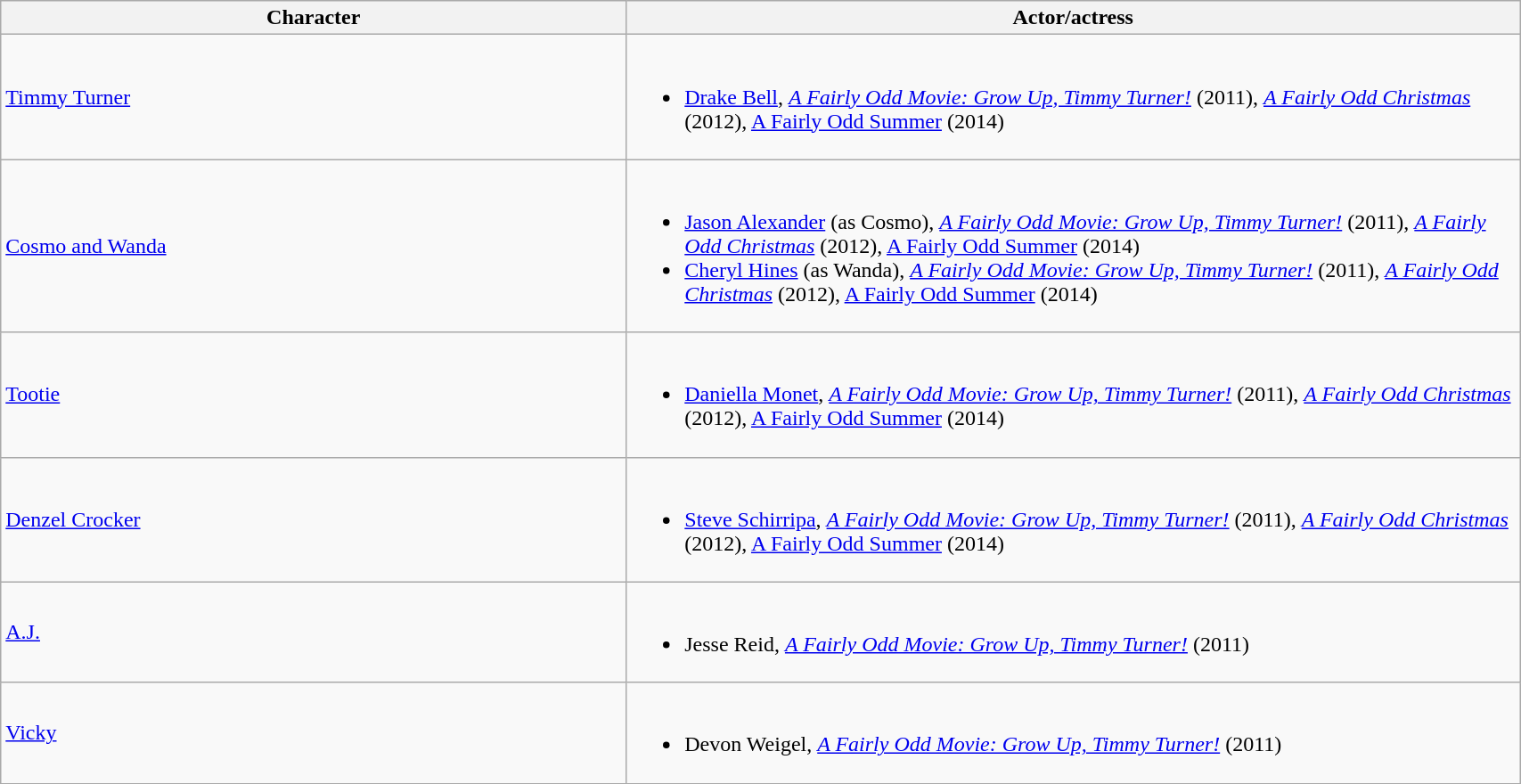<table style="width:90%;" class="wikitable">
<tr>
<th style="width:35%;">Character</th>
<th style="width:50%;">Actor/actress</th>
</tr>
<tr>
<td><a href='#'>Timmy Turner</a></td>
<td><br><ul><li><a href='#'>Drake Bell</a>, <em><a href='#'>A Fairly Odd Movie: Grow Up, Timmy Turner!</a></em> (2011), <em><a href='#'>A Fairly Odd Christmas</a></em> (2012), <a href='#'>A Fairly Odd Summer</a> (2014)</li></ul></td>
</tr>
<tr>
<td><a href='#'>Cosmo and Wanda</a></td>
<td><br><ul><li><a href='#'>Jason Alexander</a> (as Cosmo), <em><a href='#'>A Fairly Odd Movie: Grow Up, Timmy Turner!</a></em> (2011), <em><a href='#'>A Fairly Odd Christmas</a></em> (2012), <a href='#'>A Fairly Odd Summer</a> (2014)</li><li><a href='#'>Cheryl Hines</a> (as Wanda), <em><a href='#'>A Fairly Odd Movie: Grow Up, Timmy Turner!</a></em> (2011), <em><a href='#'>A Fairly Odd Christmas</a></em> (2012), <a href='#'>A Fairly Odd Summer</a> (2014)</li></ul></td>
</tr>
<tr>
<td><a href='#'>Tootie</a></td>
<td><br><ul><li><a href='#'>Daniella Monet</a>, <em><a href='#'>A Fairly Odd Movie: Grow Up, Timmy Turner!</a></em> (2011), <em><a href='#'>A Fairly Odd Christmas</a></em> (2012), <a href='#'>A Fairly Odd Summer</a> (2014)</li></ul></td>
</tr>
<tr>
<td><a href='#'>Denzel Crocker</a></td>
<td><br><ul><li><a href='#'>Steve Schirripa</a>, <em><a href='#'>A Fairly Odd Movie: Grow Up, Timmy Turner!</a></em> (2011), <em><a href='#'>A Fairly Odd Christmas</a></em> (2012), <a href='#'>A Fairly Odd Summer</a> (2014)</li></ul></td>
</tr>
<tr>
<td><a href='#'>A.J.</a></td>
<td><br><ul><li>Jesse Reid,  <em><a href='#'>A Fairly Odd Movie: Grow Up, Timmy Turner!</a></em> (2011)</li></ul></td>
</tr>
<tr>
<td><a href='#'>Vicky</a></td>
<td><br><ul><li>Devon Weigel, <em><a href='#'>A Fairly Odd Movie: Grow Up, Timmy Turner!</a></em> (2011)</li></ul></td>
</tr>
<tr |}>
</tr>
</table>
